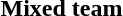<table>
<tr>
<th style="text-align:left;">Mixed team<br></th>
<td></td>
<td></td>
<td></td>
</tr>
</table>
